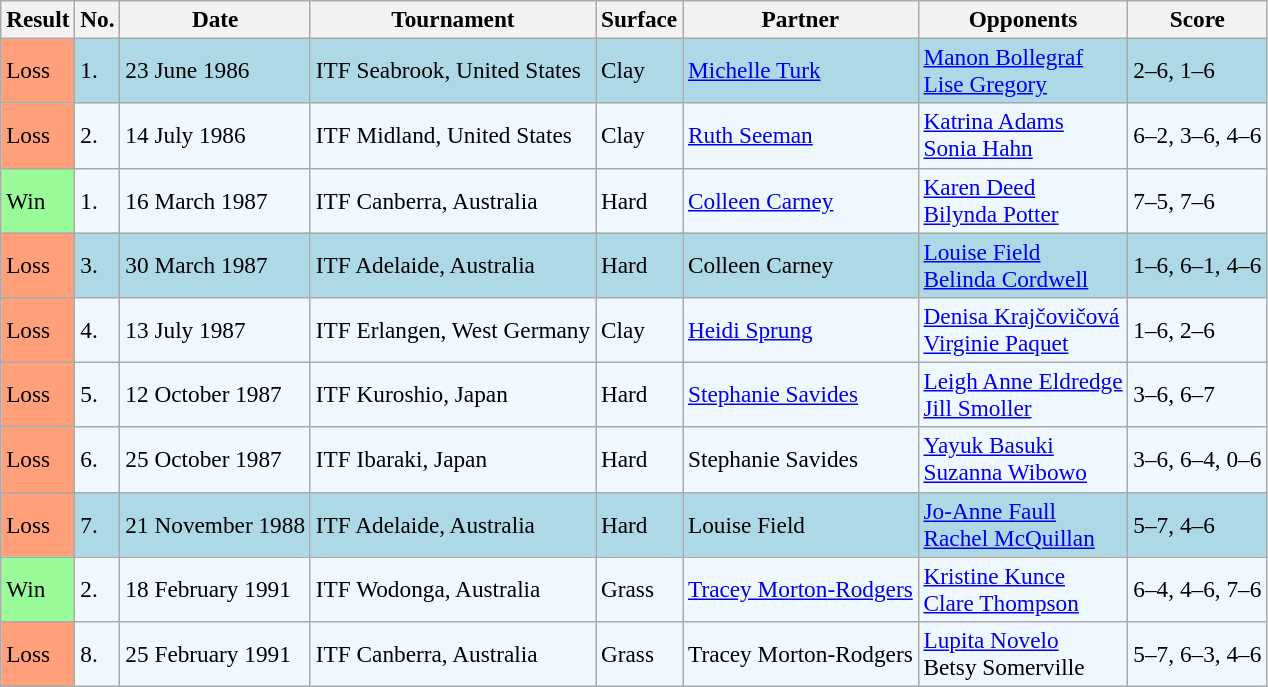<table class="sortable wikitable" style=font-size:97%>
<tr>
<th>Result</th>
<th>No.</th>
<th>Date</th>
<th>Tournament</th>
<th>Surface</th>
<th>Partner</th>
<th>Opponents</th>
<th class="unsortable">Score</th>
</tr>
<tr style="background:lightblue;">
<td bgcolor="FFA07A">Loss</td>
<td>1.</td>
<td>23 June 1986</td>
<td>ITF Seabrook, United States</td>
<td>Clay</td>
<td> <a href='#'>Michelle Turk</a></td>
<td> <a href='#'>Manon Bollegraf</a> <br>  <a href='#'>Lise Gregory</a></td>
<td>2–6, 1–6</td>
</tr>
<tr style="background:#f0f8ff;">
<td bgcolor="FFA07A">Loss</td>
<td>2.</td>
<td>14 July 1986</td>
<td>ITF Midland, United States</td>
<td>Clay</td>
<td> <a href='#'>Ruth Seeman</a></td>
<td> <a href='#'>Katrina Adams</a> <br>  <a href='#'>Sonia Hahn</a></td>
<td>6–2, 3–6, 4–6</td>
</tr>
<tr bgcolor="#f0f8ff">
<td bgcolor="98FB98">Win</td>
<td>1.</td>
<td>16 March 1987</td>
<td>ITF Canberra, Australia</td>
<td>Hard</td>
<td> <a href='#'>Colleen Carney</a></td>
<td> <a href='#'>Karen Deed</a> <br>  <a href='#'>Bilynda Potter</a></td>
<td>7–5, 7–6</td>
</tr>
<tr style="background:lightblue;">
<td bgcolor="FFA07A">Loss</td>
<td>3.</td>
<td>30 March 1987</td>
<td>ITF Adelaide, Australia</td>
<td>Hard</td>
<td> Colleen Carney</td>
<td> <a href='#'>Louise Field</a> <br>  <a href='#'>Belinda Cordwell</a></td>
<td>1–6, 6–1, 4–6</td>
</tr>
<tr bgcolor=f0f8ff>
<td bgcolor="FFA07A">Loss</td>
<td>4.</td>
<td>13 July 1987</td>
<td>ITF Erlangen, West Germany</td>
<td>Clay</td>
<td> <a href='#'>Heidi Sprung</a></td>
<td> <a href='#'>Denisa Krajčovičová</a> <br>  <a href='#'>Virginie Paquet</a></td>
<td>1–6, 2–6</td>
</tr>
<tr style="background:#f0f8ff;">
<td bgcolor="FFA07A">Loss</td>
<td>5.</td>
<td>12 October 1987</td>
<td>ITF Kuroshio, Japan</td>
<td>Hard</td>
<td> <a href='#'>Stephanie Savides</a></td>
<td> <a href='#'>Leigh Anne Eldredge</a> <br>  <a href='#'>Jill Smoller</a></td>
<td>3–6, 6–7</td>
</tr>
<tr style="background:#f0f8ff;">
<td bgcolor="FFA07A">Loss</td>
<td>6.</td>
<td>25 October 1987</td>
<td>ITF Ibaraki, Japan</td>
<td>Hard</td>
<td> Stephanie Savides</td>
<td> <a href='#'>Yayuk Basuki</a> <br>  <a href='#'>Suzanna Wibowo</a></td>
<td>3–6, 6–4, 0–6</td>
</tr>
<tr style="background:lightblue;">
<td bgcolor="FFA07A">Loss</td>
<td>7.</td>
<td>21 November 1988</td>
<td>ITF Adelaide, Australia</td>
<td>Hard</td>
<td> Louise Field</td>
<td> <a href='#'>Jo-Anne Faull</a> <br>  <a href='#'>Rachel McQuillan</a></td>
<td>5–7, 4–6</td>
</tr>
<tr bgcolor="#f0f8ff">
<td bgcolor="98FB98">Win</td>
<td>2.</td>
<td>18 February 1991</td>
<td>ITF Wodonga, Australia</td>
<td>Grass</td>
<td> <a href='#'>Tracey Morton-Rodgers</a></td>
<td> <a href='#'>Kristine Kunce</a> <br>  <a href='#'>Clare Thompson</a></td>
<td>6–4, 4–6, 7–6</td>
</tr>
<tr style="background:#f0f8ff;">
<td bgcolor="FFA07A">Loss</td>
<td>8.</td>
<td>25 February 1991</td>
<td>ITF Canberra, Australia</td>
<td>Grass</td>
<td> Tracey Morton-Rodgers</td>
<td> <a href='#'>Lupita Novelo</a> <br>  Betsy Somerville</td>
<td>5–7, 6–3, 4–6</td>
</tr>
</table>
